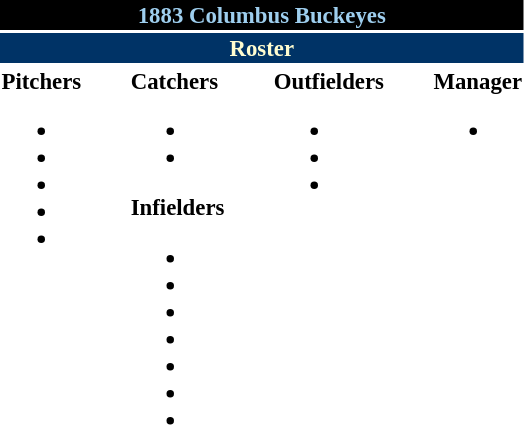<table class="toccolours" style="font-size: 95%;">
<tr>
<th colspan="10" style="background-color: #000000; color: #9ECEEE; text-align: center;">1883 Columbus Buckeyes</th>
</tr>
<tr>
<td colspan="10" style="background-color: #003366; color: #FFFDD0; text-align: center;"><strong>Roster</strong></td>
</tr>
<tr>
<td valign="top"><strong>Pitchers</strong><br><ul><li></li><li></li><li></li><li></li><li></li></ul></td>
<td width="25px"></td>
<td valign="top"><strong>Catchers</strong><br><ul><li></li><li></li></ul><strong>Infielders</strong><ul><li></li><li></li><li></li><li></li><li></li><li></li><li></li></ul></td>
<td width="25px"></td>
<td valign="top"><strong>Outfielders</strong><br><ul><li></li><li></li><li></li></ul></td>
<td width="25px"></td>
<td valign="top"><strong>Manager</strong><br><ul><li></li></ul></td>
</tr>
</table>
